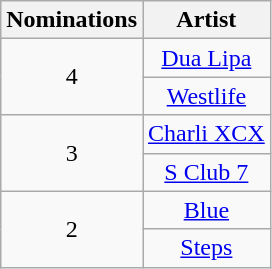<table class="wikitable" rowspan="2" style="text-align:center;">
<tr>
<th scope="col" style="width:55px;">Nominations</th>
<th scope="col" style="text-align:center;">Artist</th>
</tr>
<tr>
<td rowspan=2>4</td>
<td><a href='#'>Dua Lipa</a></td>
</tr>
<tr>
<td><a href='#'>Westlife</a></td>
</tr>
<tr>
<td rowspan="2">3</td>
<td><a href='#'>Charli XCX</a></td>
</tr>
<tr>
<td><a href='#'>S Club 7</a></td>
</tr>
<tr>
<td rowspan="2">2</td>
<td><a href='#'>Blue</a></td>
</tr>
<tr>
<td><a href='#'>Steps</a></td>
</tr>
</table>
